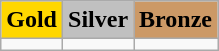<table class="wikitable">
<tr align="center">
<td bgcolor="gold"><strong>Gold</strong></td>
<td bgcolor="silver"><strong>Silver</strong></td>
<td bgcolor="CC9966"><strong>Bronze</strong></td>
</tr>
<tr valign="top">
<td></td>
<td></td>
<td></td>
</tr>
</table>
